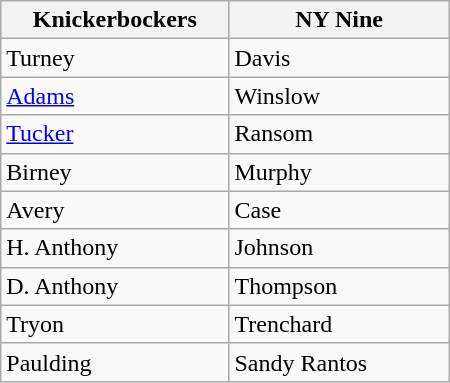<table class="wikitable" width="300px">
<tr>
<th width=150px>Knickerbockers</th>
<th width=150px>NY Nine</th>
</tr>
<tr>
<td>Turney</td>
<td>Davis</td>
</tr>
<tr>
<td><a href='#'>Adams</a></td>
<td>Winslow</td>
</tr>
<tr>
<td><a href='#'>Tucker</a></td>
<td>Ransom</td>
</tr>
<tr>
<td>Birney</td>
<td>Murphy</td>
</tr>
<tr>
<td>Avery</td>
<td>Case</td>
</tr>
<tr>
<td>H. Anthony</td>
<td>Johnson</td>
</tr>
<tr>
<td>D. Anthony</td>
<td>Thompson</td>
</tr>
<tr>
<td>Tryon</td>
<td>Trenchard</td>
</tr>
<tr>
<td>Paulding</td>
<td>Sandy Rantos</td>
</tr>
</table>
